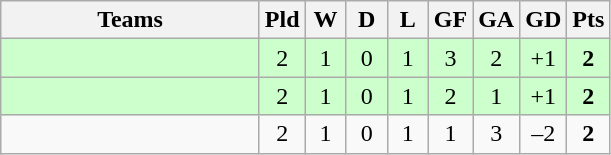<table class="wikitable" style="text-align: center;">
<tr>
<th width=165>Teams</th>
<th width=20>Pld</th>
<th width=20>W</th>
<th width=20>D</th>
<th width=20>L</th>
<th width=20>GF</th>
<th width=20>GA</th>
<th width=20>GD</th>
<th width=20>Pts</th>
</tr>
<tr align=center style="background:#ccffcc;">
<td style="text-align:left;"></td>
<td>2</td>
<td>1</td>
<td>0</td>
<td>1</td>
<td>3</td>
<td>2</td>
<td>+1</td>
<td><strong>2</strong></td>
</tr>
<tr align=center style="background:#ccffcc;">
<td style="text-align:left;"></td>
<td>2</td>
<td>1</td>
<td>0</td>
<td>1</td>
<td>2</td>
<td>1</td>
<td>+1</td>
<td><strong>2</strong></td>
</tr>
<tr align=center>
<td style="text-align:left;"></td>
<td>2</td>
<td>1</td>
<td>0</td>
<td>1</td>
<td>1</td>
<td>3</td>
<td>–2</td>
<td><strong>2</strong></td>
</tr>
</table>
